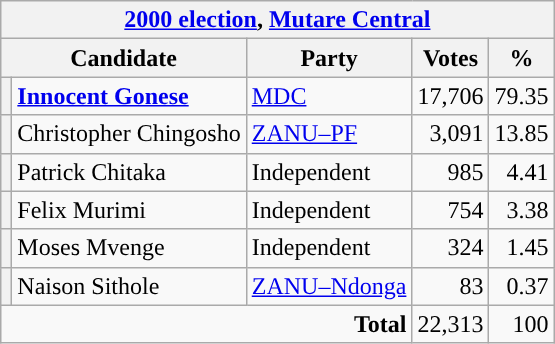<table class="wikitable">
<tr>
<th colspan="5"><a href='#'>2000 election</a>, <a href='#'>Mutare Central</a></th>
</tr>
<tr>
<th colspan="2">Candidate</th>
<th>Party</th>
<th>Votes</th>
<th>%</th>
</tr>
<tr>
<th style="background-color: "></th>
<td><strong><a href='#'>Innocent Gonese</a></strong></td>
<td><a href='#'>MDC</a></td>
<td style="text-align:right">17,706</td>
<td style="text-align:right">79.35</td>
</tr>
<tr>
<th style="background-color: "></th>
<td>Christopher Chingosho</td>
<td><a href='#'>ZANU–PF</a></td>
<td style="text-align:right">3,091</td>
<td style="text-align:right">13.85</td>
</tr>
<tr>
<th style="background-color: "></th>
<td>Patrick Chitaka</td>
<td>Independent</td>
<td style="text-align:right">985</td>
<td style="text-align:right">4.41</td>
</tr>
<tr>
<th style="background-color: "></th>
<td>Felix Murimi</td>
<td>Independent</td>
<td style="text-align:right">754</td>
<td style="text-align:right">3.38</td>
</tr>
<tr>
<th style="background-color: "></th>
<td>Moses Mvenge</td>
<td>Independent</td>
<td style="text-align:right">324</td>
<td style="text-align:right">1.45</td>
</tr>
<tr>
<th style="background-color: "></th>
<td>Naison Sithole</td>
<td><a href='#'>ZANU–Ndonga</a></td>
<td style="text-align:right">83</td>
<td style="text-align:right">0.37</td>
</tr>
<tr>
<td colspan="3" style="text-align:right"><strong>Total</strong></td>
<td style="text-align:right">22,313</td>
<td style="text-align:right">100</td>
</tr>
</table>
